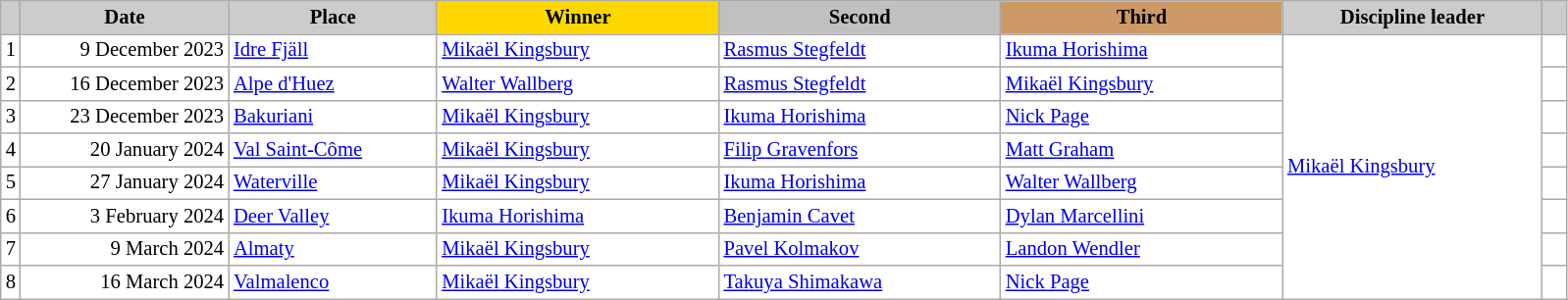<table class="wikitable plainrowheaders" style="background:#fff; font-size:86%; line-height:16px; border:grey solid 1px; border-collapse:collapse;">
<tr>
<th scope="col" style="background:#ccc; width=10 px;"></th>
<th scope="col" style="background:#ccc; width:135px;">Date</th>
<th scope="col" style="background:#ccc; width:135px;">Place</th>
<th scope="col" style="background:gold; width:185px;">Winner</th>
<th scope="col" style="background:silver; width:185px;">Second</th>
<th scope="col" style="background:#c96; width:185px;">Third</th>
<th scope="col" style="background:#ccc; width:170px;">Discipline leader</th>
<th scope="col" style="background:#ccc; width:10px;"></th>
</tr>
<tr>
<td align="center">1</td>
<td align="right">9 December 2023</td>
<td> <a href='#'>Idre Fjäll</a></td>
<td> <a href='#'>Mikaël Kingsbury</a></td>
<td> <a href='#'>Rasmus Stegfeldt</a></td>
<td> <a href='#'>Ikuma Horishima</a></td>
<td rowspan=8> <a href='#'>Mikaël Kingsbury</a></td>
<td></td>
</tr>
<tr>
<td align="center">2</td>
<td align="right">16 December 2023</td>
<td> <a href='#'>Alpe d'Huez</a></td>
<td> <a href='#'>Walter Wallberg</a></td>
<td> <a href='#'>Rasmus Stegfeldt</a></td>
<td> <a href='#'>Mikaël Kingsbury</a></td>
<td></td>
</tr>
<tr>
<td align="center">3</td>
<td align="right">23 December 2023</td>
<td> <a href='#'>Bakuriani</a></td>
<td> <a href='#'>Mikaël Kingsbury</a></td>
<td> <a href='#'>Ikuma Horishima</a></td>
<td> <a href='#'>Nick Page</a></td>
<td></td>
</tr>
<tr>
<td align="center">4</td>
<td align="right">20 January 2024</td>
<td> <a href='#'>Val Saint-Côme</a></td>
<td> <a href='#'>Mikaël Kingsbury</a></td>
<td> <a href='#'>Filip Gravenfors</a></td>
<td> <a href='#'>Matt Graham</a></td>
<td></td>
</tr>
<tr>
<td align="center">5</td>
<td align="right">27 January 2024</td>
<td> <a href='#'>Waterville</a></td>
<td> <a href='#'>Mikaël Kingsbury</a></td>
<td> <a href='#'>Ikuma Horishima</a></td>
<td> <a href='#'>Walter Wallberg</a></td>
<td></td>
</tr>
<tr>
<td align="center">6</td>
<td align="right">3 February 2024</td>
<td> <a href='#'>Deer Valley</a></td>
<td> <a href='#'>Ikuma Horishima</a></td>
<td> <a href='#'>Benjamin Cavet</a></td>
<td> <a href='#'>Dylan Marcellini</a></td>
<td></td>
</tr>
<tr>
<td align="center">7</td>
<td align="right">9 March 2024</td>
<td> <a href='#'>Almaty</a></td>
<td> <a href='#'>Mikaël Kingsbury</a></td>
<td> <a href='#'>Pavel Kolmakov</a></td>
<td> <a href='#'>Landon Wendler</a></td>
<td></td>
</tr>
<tr>
<td align="center">8</td>
<td align="right">16 March 2024</td>
<td> <a href='#'>Valmalenco</a></td>
<td> <a href='#'>Mikaël Kingsbury</a></td>
<td> <a href='#'>Takuya Shimakawa</a></td>
<td> <a href='#'>Nick Page</a></td>
<td></td>
</tr>
</table>
